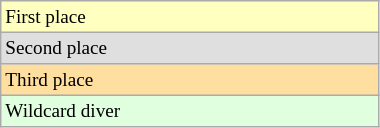<table class=wikitable style=font-size:80%;width:20%>
<tr bgcolor=#FFFFBF>
<td>First place</td>
</tr>
<tr bgcolor=#DFDFDF>
<td>Second place</td>
</tr>
<tr bgcolor=#FFDF9F>
<td>Third place</td>
</tr>
<tr bgcolor=#dfffdf>
<td>Wildcard diver</td>
</tr>
</table>
